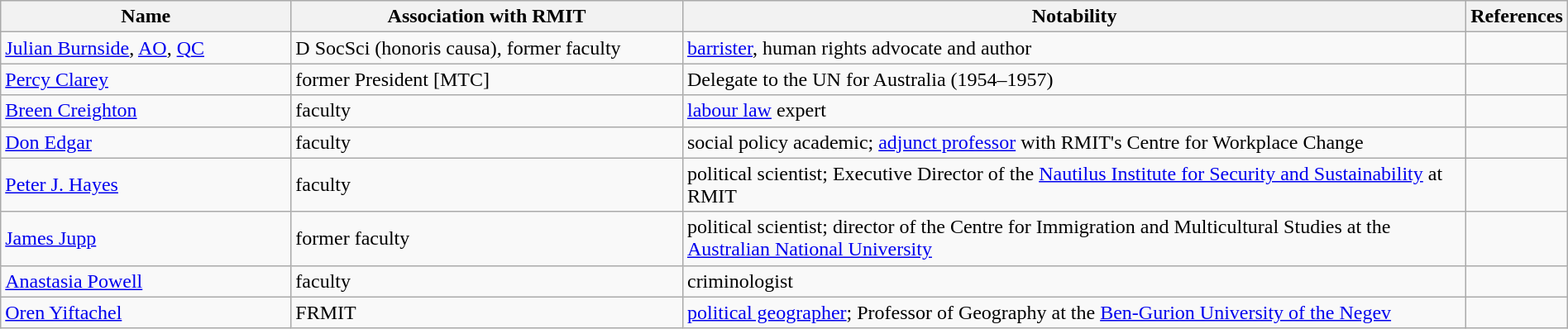<table class="wikitable sortable" style="width:100%">
<tr>
<th style="width:*;">Name</th>
<th style="width:25%;">Association with RMIT</th>
<th style="width:50%;">Notability</th>
<th style="width:5%;" class="unsortable">References</th>
</tr>
<tr>
<td><a href='#'>Julian Burnside</a>, <a href='#'>AO</a>, <a href='#'>QC</a></td>
<td>D SocSci (honoris causa), former faculty</td>
<td><a href='#'>barrister</a>, human rights advocate and author</td>
<td></td>
</tr>
<tr>
<td><a href='#'>Percy Clarey</a></td>
<td>former President [MTC]</td>
<td>Delegate to the UN for Australia (1954–1957)</td>
<td></td>
</tr>
<tr>
<td><a href='#'>Breen Creighton</a></td>
<td>faculty</td>
<td><a href='#'>labour law</a> expert</td>
<td></td>
</tr>
<tr>
<td><a href='#'>Don Edgar</a></td>
<td>faculty</td>
<td>social policy academic; <a href='#'>adjunct professor</a> with RMIT's Centre for Workplace Change</td>
<td></td>
</tr>
<tr>
<td><a href='#'>Peter J. Hayes</a></td>
<td>faculty</td>
<td>political scientist; Executive Director of the <a href='#'>Nautilus Institute for Security and Sustainability</a> at RMIT</td>
<td></td>
</tr>
<tr>
<td><a href='#'>James Jupp</a></td>
<td>former faculty</td>
<td>political scientist; director of the Centre for Immigration and Multicultural Studies at the <a href='#'>Australian National University</a></td>
<td></td>
</tr>
<tr>
<td><a href='#'>Anastasia Powell</a></td>
<td>faculty</td>
<td>criminologist</td>
<td></td>
</tr>
<tr>
<td><a href='#'>Oren Yiftachel</a></td>
<td>FRMIT</td>
<td><a href='#'>political geographer</a>; Professor of Geography at the <a href='#'>Ben-Gurion University of the Negev</a></td>
<td></td>
</tr>
</table>
